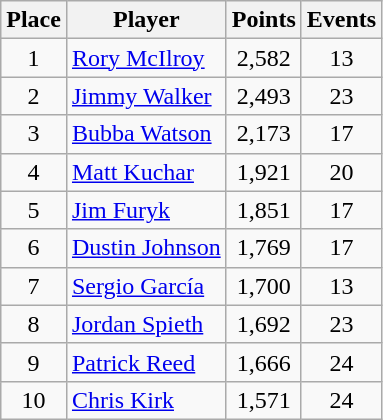<table class="wikitable">
<tr>
<th>Place</th>
<th>Player</th>
<th>Points</th>
<th>Events</th>
</tr>
<tr>
<td align=center>1</td>
<td> <a href='#'>Rory McIlroy</a></td>
<td align=center>2,582</td>
<td align=center>13</td>
</tr>
<tr>
<td align=center>2</td>
<td> <a href='#'>Jimmy Walker</a></td>
<td align=center>2,493</td>
<td align=center>23</td>
</tr>
<tr>
<td align=center>3</td>
<td> <a href='#'>Bubba Watson</a></td>
<td align=center>2,173</td>
<td align=center>17</td>
</tr>
<tr>
<td align=center>4</td>
<td> <a href='#'>Matt Kuchar</a></td>
<td align=center>1,921</td>
<td align=center>20</td>
</tr>
<tr>
<td align=center>5</td>
<td> <a href='#'>Jim Furyk</a></td>
<td align=center>1,851</td>
<td align=center>17</td>
</tr>
<tr>
<td align=center>6</td>
<td> <a href='#'>Dustin Johnson</a></td>
<td align=center>1,769</td>
<td align=center>17</td>
</tr>
<tr>
<td align=center>7</td>
<td> <a href='#'>Sergio García</a></td>
<td align=center>1,700</td>
<td align=center>13</td>
</tr>
<tr>
<td align=center>8</td>
<td> <a href='#'>Jordan Spieth</a></td>
<td align=center>1,692</td>
<td align=center>23</td>
</tr>
<tr>
<td align=center>9</td>
<td> <a href='#'>Patrick Reed</a></td>
<td align=center>1,666</td>
<td align=center>24</td>
</tr>
<tr>
<td align=center>10</td>
<td> <a href='#'>Chris Kirk</a></td>
<td align=center>1,571</td>
<td align=center>24</td>
</tr>
</table>
